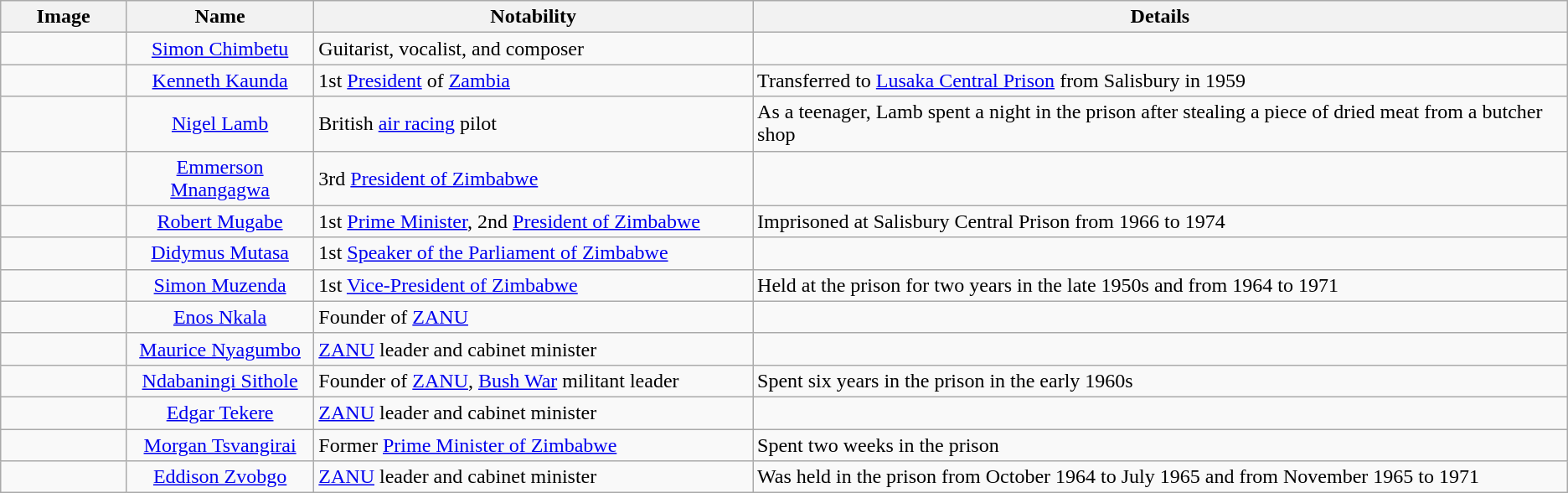<table class="wikitable sortable">
<tr>
<th width="8%">Image</th>
<th width="12%">Name</th>
<th width="28%">Notability</th>
<th width="52%">Details</th>
</tr>
<tr>
<td style="text-align:center;"></td>
<td style="text-align:center;"><a href='#'>Simon Chimbetu</a></td>
<td>Guitarist, vocalist, and composer</td>
<td></td>
</tr>
<tr>
<td style="text-align:center;"></td>
<td style="text-align:center;"><a href='#'>Kenneth Kaunda</a></td>
<td>1st <a href='#'>President</a> of <a href='#'>Zambia</a></td>
<td>Transferred to <a href='#'>Lusaka Central Prison</a> from Salisbury in 1959</td>
</tr>
<tr>
<td style="text-align:center;"></td>
<td style="text-align:center;"><a href='#'>Nigel Lamb</a></td>
<td>British <a href='#'>air racing</a> pilot</td>
<td>As a teenager, Lamb spent a night in the prison after stealing a piece of dried meat from a butcher shop</td>
</tr>
<tr>
<td style="text-align:center;"></td>
<td style="text-align:center;"><a href='#'>Emmerson Mnangagwa</a></td>
<td>3rd <a href='#'>President of Zimbabwe</a></td>
<td></td>
</tr>
<tr>
<td style="text-align:center;"></td>
<td style="text-align:center;"><a href='#'>Robert Mugabe</a></td>
<td>1st <a href='#'>Prime Minister</a>, 2nd <a href='#'>President of Zimbabwe</a></td>
<td>Imprisoned at Salisbury Central Prison from 1966 to 1974</td>
</tr>
<tr>
<td style="text-align:center;"></td>
<td style="text-align:center;"><a href='#'>Didymus Mutasa</a></td>
<td>1st <a href='#'>Speaker of the Parliament of Zimbabwe</a></td>
<td></td>
</tr>
<tr>
<td style="text-align:center;"></td>
<td style="text-align:center;"><a href='#'>Simon Muzenda</a></td>
<td>1st <a href='#'>Vice-President of Zimbabwe</a></td>
<td>Held at the prison for two years in the late 1950s and from 1964 to 1971</td>
</tr>
<tr>
<td style="text-align:center;"></td>
<td style="text-align:center;"><a href='#'>Enos Nkala</a></td>
<td>Founder of <a href='#'>ZANU</a></td>
<td></td>
</tr>
<tr>
<td style="text-align:center;"></td>
<td style="text-align:center;"><a href='#'>Maurice Nyagumbo</a></td>
<td><a href='#'>ZANU</a> leader and cabinet minister</td>
<td></td>
</tr>
<tr>
<td style="text-align:center;"></td>
<td style="text-align:center;"><a href='#'>Ndabaningi Sithole</a></td>
<td>Founder of <a href='#'>ZANU</a>, <a href='#'>Bush War</a> militant leader</td>
<td>Spent six years in the prison in the early 1960s</td>
</tr>
<tr>
<td style="text-align:center;"></td>
<td style="text-align:center;"><a href='#'>Edgar Tekere</a></td>
<td><a href='#'>ZANU</a> leader and cabinet minister</td>
<td></td>
</tr>
<tr>
<td style="text-align:center;"></td>
<td style="text-align:center;"><a href='#'>Morgan Tsvangirai</a></td>
<td>Former <a href='#'>Prime Minister of Zimbabwe</a></td>
<td>Spent two weeks in the prison</td>
</tr>
<tr>
<td style="text-align:center;"></td>
<td style="text-align:center;"><a href='#'>Eddison Zvobgo</a></td>
<td><a href='#'>ZANU</a> leader and cabinet minister</td>
<td>Was held in the prison from October 1964 to July 1965 and from November 1965 to 1971</td>
</tr>
</table>
